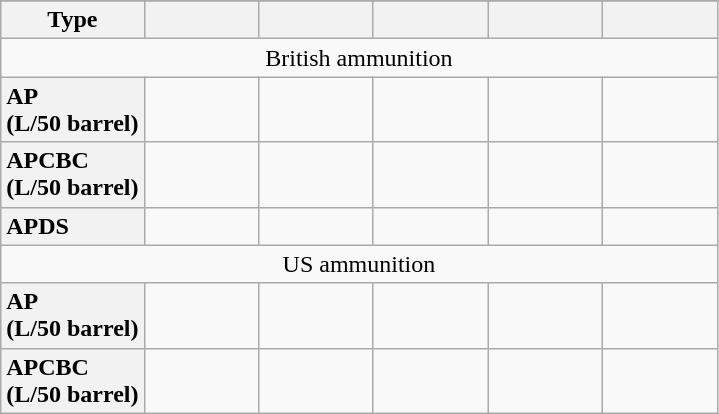<table class="wikitable">
<tr>
</tr>
<tr style="vertical-align:top; text-align:center">
<th width="20%">Type</th>
<th></th>
<th></th>
<th></th>
<th></th>
<th></th>
</tr>
<tr style="vertical-align:top; text-align:center;">
<td colspan="6">British ammunition</td>
</tr>
<tr style="vertical-align:top; text-align:center;">
<th style="text-align:left">AP<br>(L/50 barrel)</th>
<td></td>
<td></td>
<td></td>
<td></td>
<td></td>
</tr>
<tr style="vertical-align:top; text-align:center;">
<th style="text-align:left">APCBC<br>(L/50 barrel)</th>
<td></td>
<td></td>
<td></td>
<td></td>
<td></td>
</tr>
<tr style="vertical-align:top; text-align:center;">
<th style="text-align:left">APDS </th>
<td></td>
<td></td>
<td></td>
<td></td>
<td></td>
</tr>
<tr style="vertical-align:top; text-align:center;">
<td colspan="6">US ammunition</td>
</tr>
<tr style="vertical-align:top; text-align:center;">
<th style="text-align:left">AP<br>(L/50 barrel)</th>
<td></td>
<td></td>
<td></td>
<td></td>
<td></td>
</tr>
<tr style="vertical-align:top; text-align:center;">
<th style="text-align:left">APCBC<br>(L/50 barrel)</th>
<td></td>
<td></td>
<td></td>
<td></td>
<td></td>
</tr>
</table>
